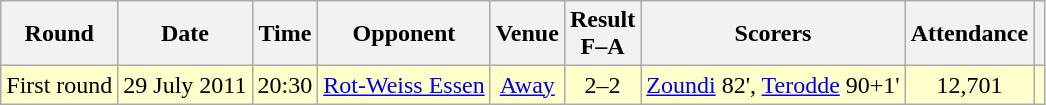<table class="wikitable" style="text-align:center">
<tr>
<th>Round</th>
<th>Date</th>
<th>Time</th>
<th>Opponent</th>
<th>Venue</th>
<th>Result<br>F–A</th>
<th>Scorers</th>
<th>Attendance</th>
<th class="unsortable"></th>
</tr>
<tr bgcolor="#FFFFCC">
<td>First round</td>
<td>29 July 2011</td>
<td>20:30</td>
<td><a href='#'>Rot-Weiss Essen</a></td>
<td><a href='#'>Away</a></td>
<td>2–2 <br></td>
<td><a href='#'>Zoundi</a> 82', <a href='#'>Terodde</a> 90+1'</td>
<td>12,701</td>
<td></td>
</tr>
</table>
